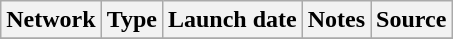<table class="wikitable sortable">
<tr>
<th>Network</th>
<th>Type</th>
<th>Launch date</th>
<th>Notes</th>
<th>Source</th>
</tr>
<tr>
</tr>
</table>
